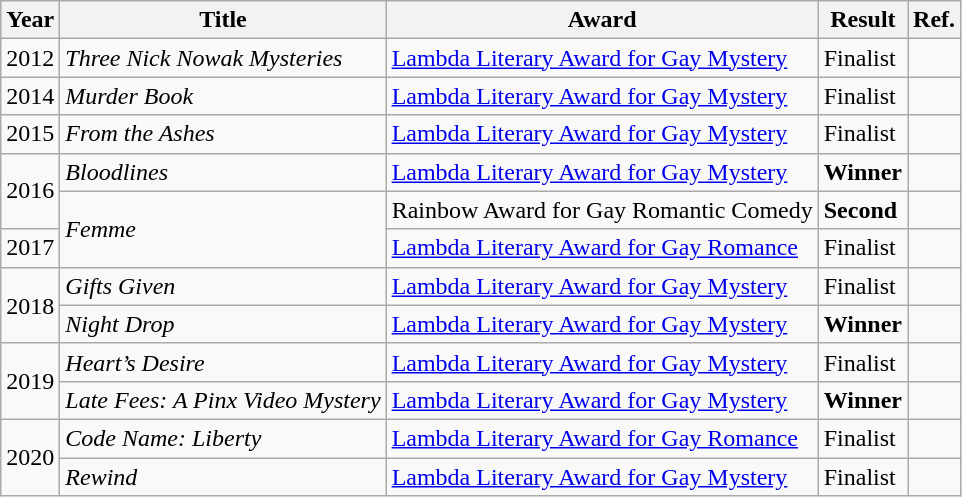<table class="wikitable sortable">
<tr>
<th>Year</th>
<th>Title</th>
<th>Award</th>
<th>Result</th>
<th>Ref.</th>
</tr>
<tr>
<td>2012</td>
<td><em>Three Nick Nowak Mysteries</em></td>
<td rowspan="1"><a href='#'>Lambda Literary Award for Gay Mystery</a></td>
<td rowspan="1">Finalist</td>
<td></td>
</tr>
<tr>
<td>2014</td>
<td><em>Murder Book</em></td>
<td rowspan="1"><a href='#'>Lambda Literary Award for Gay Mystery</a></td>
<td rowspan="1">Finalist</td>
<td></td>
</tr>
<tr>
<td>2015</td>
<td><em>From the Ashes</em></td>
<td rowspan="1"><a href='#'>Lambda Literary Award for Gay Mystery</a></td>
<td rowspan="1">Finalist</td>
<td></td>
</tr>
<tr>
<td rowspan="2">2016</td>
<td><em>Bloodlines</em></td>
<td rowspan="1"><a href='#'>Lambda Literary Award for Gay Mystery</a></td>
<td><strong>Winner</strong></td>
<td></td>
</tr>
<tr>
<td rowspan="2"><em>Femme</em></td>
<td>Rainbow Award for Gay Romantic Comedy</td>
<td><strong>Second</strong></td>
<td></td>
</tr>
<tr>
<td>2017</td>
<td><a href='#'>Lambda Literary Award for Gay Romance</a></td>
<td>Finalist</td>
<td></td>
</tr>
<tr>
<td rowspan="2">2018</td>
<td><em>Gifts Given</em></td>
<td rowspan="1"><a href='#'>Lambda Literary Award for Gay Mystery</a></td>
<td rowspan="1">Finalist</td>
<td></td>
</tr>
<tr>
<td><em>Night Drop</em></td>
<td rowspan="1"><a href='#'>Lambda Literary Award for Gay Mystery</a></td>
<td><strong>Winner</strong></td>
<td></td>
</tr>
<tr>
<td rowspan="2">2019</td>
<td><em>Heart’s Desire</em></td>
<td rowspan="1"><a href='#'>Lambda Literary Award for Gay Mystery</a></td>
<td rowspan="1">Finalist</td>
<td></td>
</tr>
<tr>
<td><em>Late Fees: A Pinx Video Mystery</em></td>
<td rowspan="1"><a href='#'>Lambda Literary Award for Gay Mystery</a></td>
<td><strong>Winner</strong></td>
<td></td>
</tr>
<tr>
<td rowspan="2">2020</td>
<td><em>Code Name: Liberty</em></td>
<td><a href='#'>Lambda Literary Award for Gay Romance</a></td>
<td>Finalist</td>
<td></td>
</tr>
<tr>
<td><em>Rewind</em></td>
<td rowspan="1"><a href='#'>Lambda Literary Award for Gay Mystery</a></td>
<td rowspan="1">Finalist</td>
<td></td>
</tr>
</table>
